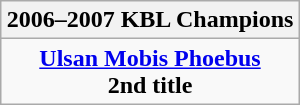<table class=wikitable style="text-align:center; margin:auto">
<tr>
<th>2006–2007 KBL Champions</th>
</tr>
<tr>
<td><strong><a href='#'>Ulsan Mobis Phoebus</a></strong><br><strong>2nd title</strong></td>
</tr>
</table>
